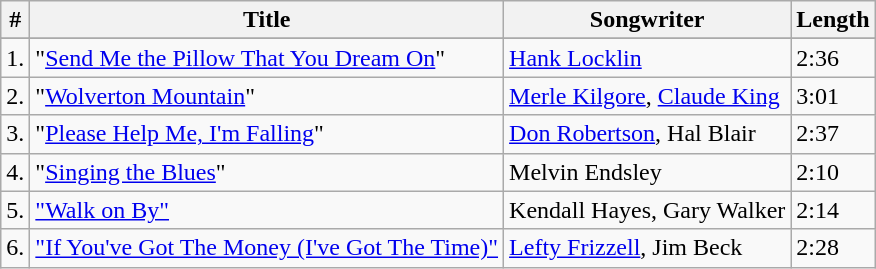<table class="wikitable">
<tr>
<th>#</th>
<th>Title</th>
<th>Songwriter</th>
<th>Length</th>
</tr>
<tr bgcolor="#ebf5ff">
</tr>
<tr>
<td>1.</td>
<td>"<a href='#'>Send Me the Pillow That You Dream On</a>"</td>
<td><a href='#'>Hank Locklin</a></td>
<td>2:36</td>
</tr>
<tr>
<td>2.</td>
<td>"<a href='#'>Wolverton Mountain</a>"</td>
<td><a href='#'>Merle Kilgore</a>, <a href='#'>Claude King</a></td>
<td>3:01</td>
</tr>
<tr>
<td>3.</td>
<td>"<a href='#'>Please Help Me, I'm Falling</a>"</td>
<td><a href='#'>Don Robertson</a>, Hal Blair</td>
<td>2:37</td>
</tr>
<tr>
<td>4.</td>
<td>"<a href='#'>Singing the Blues</a>"</td>
<td>Melvin Endsley</td>
<td>2:10</td>
</tr>
<tr>
<td>5.</td>
<td><a href='#'>"Walk on By"</a></td>
<td>Kendall Hayes, Gary Walker</td>
<td>2:14</td>
</tr>
<tr>
<td>6.</td>
<td><a href='#'>"If You've Got The Money (I've Got The Time)"</a></td>
<td><a href='#'>Lefty Frizzell</a>, Jim Beck</td>
<td>2:28</td>
</tr>
</table>
